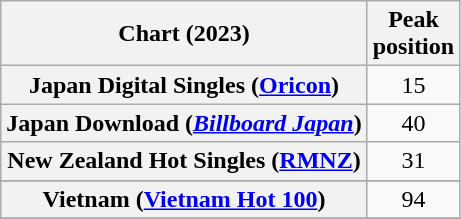<table class="wikitable sortable plainrowheaders" style="text-align:center">
<tr>
<th scope="col">Chart (2023)</th>
<th scope="col">Peak<br>position</th>
</tr>
<tr>
<th scope="row">Japan Digital Singles (<a href='#'>Oricon</a>)</th>
<td>15</td>
</tr>
<tr>
<th scope="row">Japan Download (<em><a href='#'>Billboard Japan</a></em>)</th>
<td>40</td>
</tr>
<tr>
<th scope="row">New Zealand Hot Singles (<a href='#'>RMNZ</a>)</th>
<td>31</td>
</tr>
<tr>
</tr>
<tr>
<th scope="row">Vietnam (<a href='#'>Vietnam Hot 100</a>)</th>
<td>94</td>
</tr>
<tr>
</tr>
</table>
